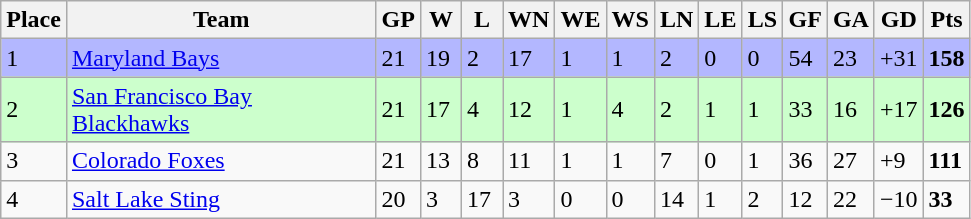<table class="wikitable">
<tr>
<th>Place</th>
<th style="width:199px;">Team</th>
<th width="20">GP</th>
<th width="20">W</th>
<th width="20">L</th>
<th width="20">WN</th>
<th width="20">WE</th>
<th width="20">WS</th>
<th width="20">LN</th>
<th width="20">LE</th>
<th width="20">LS</th>
<th width="20">GF</th>
<th width="20">GA</th>
<th width="20">GD</th>
<th>Pts</th>
</tr>
<tr style="background:#b3b7ff;">
<td>1</td>
<td><a href='#'>Maryland Bays</a></td>
<td>21</td>
<td>19</td>
<td>2</td>
<td>17</td>
<td>1</td>
<td>1</td>
<td>2</td>
<td>0</td>
<td>0</td>
<td>54</td>
<td>23</td>
<td>+31</td>
<td><strong>158</strong></td>
</tr>
<tr style="background:#cfc;">
<td>2</td>
<td><a href='#'>San Francisco Bay Blackhawks</a></td>
<td>21</td>
<td>17</td>
<td>4</td>
<td>12</td>
<td>1</td>
<td>4</td>
<td>2</td>
<td>1</td>
<td>1</td>
<td>33</td>
<td>16</td>
<td>+17</td>
<td><strong>126</strong></td>
</tr>
<tr>
<td>3</td>
<td><a href='#'>Colorado Foxes</a></td>
<td>21</td>
<td>13</td>
<td>8</td>
<td>11</td>
<td>1</td>
<td>1</td>
<td>7</td>
<td>0</td>
<td>1</td>
<td>36</td>
<td>27</td>
<td>+9</td>
<td><strong>111</strong></td>
</tr>
<tr>
<td>4</td>
<td><a href='#'>Salt Lake Sting</a></td>
<td>20</td>
<td>3</td>
<td>17</td>
<td>3</td>
<td>0</td>
<td>0</td>
<td>14</td>
<td>1</td>
<td>2</td>
<td>12</td>
<td>22</td>
<td>−10</td>
<td><strong>33</strong></td>
</tr>
</table>
